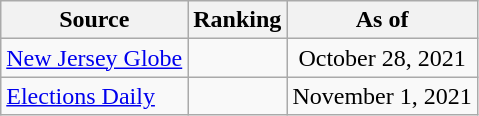<table class="wikitable" style="text-align:center">
<tr>
<th>Source</th>
<th>Ranking</th>
<th>As of</th>
</tr>
<tr>
<td align=left><a href='#'>New Jersey Globe</a></td>
<td></td>
<td>October 28, 2021</td>
</tr>
<tr>
<td align=left><a href='#'>Elections Daily</a></td>
<td></td>
<td>November 1, 2021</td>
</tr>
</table>
